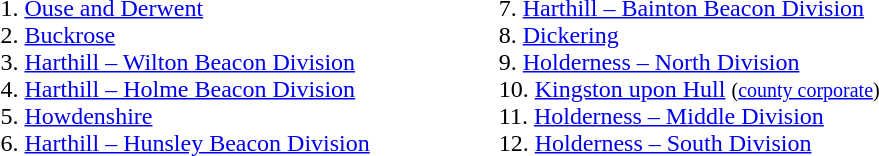<table>
<tr>
<td width="50"> </td>
<td valign="top"><br>1. <a href='#'>Ouse and Derwent</a><br>
2. <a href='#'>Buckrose</a><br>
3. <a href='#'>Harthill – Wilton Beacon Division</a><br>
4. <a href='#'>Harthill – Holme Beacon Division</a><br>
5. <a href='#'>Howdenshire</a><br>
6. <a href='#'>Harthill – Hunsley Beacon Division</a><br></td>
<td width="30"> </td>
<td valign="top"><br></td>
<td width="40"> </td>
<td valign="top"><br>7. <a href='#'>Harthill – Bainton Beacon Division</a><br>
8. <a href='#'>Dickering</a><br>
9. <a href='#'>Holderness – North Division</a><br>
10. <a href='#'>Kingston upon Hull</a> <small>(<a href='#'>county corporate</a>)</small><br>
11. <a href='#'>Holderness – Middle Division</a><br>
12. <a href='#'>Holderness – South Division</a><br></td>
<td width="30"> </td>
<td valign="top"></td>
</tr>
</table>
